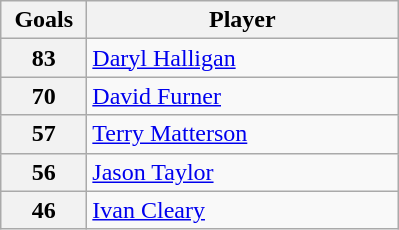<table class="wikitable" style="text-align:left;">
<tr>
<th width=50>Goals</th>
<th width=200>Player</th>
</tr>
<tr>
<th>83</th>
<td> <a href='#'>Daryl Halligan</a></td>
</tr>
<tr>
<th>70</th>
<td> <a href='#'>David Furner</a></td>
</tr>
<tr>
<th>57</th>
<td> <a href='#'>Terry Matterson</a></td>
</tr>
<tr>
<th>56</th>
<td> <a href='#'>Jason Taylor</a></td>
</tr>
<tr>
<th>46</th>
<td> <a href='#'>Ivan Cleary</a></td>
</tr>
</table>
